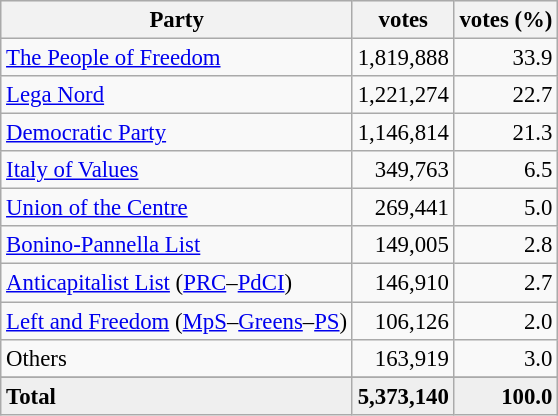<table class="wikitable" style="font-size:95%">
<tr bgcolor="EFEFEF">
<th>Party</th>
<th>votes</th>
<th>votes (%)</th>
</tr>
<tr>
<td><a href='#'>The People of Freedom</a></td>
<td align=right valign=top>1,819,888</td>
<td align=right valign=top>33.9</td>
</tr>
<tr>
<td><a href='#'>Lega Nord</a></td>
<td align=right>1,221,274</td>
<td align=right>22.7</td>
</tr>
<tr>
<td><a href='#'>Democratic Party</a></td>
<td align=right>1,146,814</td>
<td align=right>21.3</td>
</tr>
<tr>
<td><a href='#'>Italy of Values</a></td>
<td align=right>349,763</td>
<td align=right>6.5</td>
</tr>
<tr>
<td><a href='#'>Union of the Centre</a></td>
<td align=right>269,441</td>
<td align=right>5.0</td>
</tr>
<tr>
<td><a href='#'>Bonino-Pannella List</a></td>
<td align=right>149,005</td>
<td align=right>2.8</td>
</tr>
<tr>
<td><a href='#'>Anticapitalist List</a> (<a href='#'>PRC</a>–<a href='#'>PdCI</a>)</td>
<td align=right>146,910</td>
<td align=right>2.7</td>
</tr>
<tr>
<td><a href='#'>Left and Freedom</a> (<a href='#'>MpS</a>–<a href='#'>Greens</a>–<a href='#'>PS</a>)</td>
<td align=right>106,126</td>
<td align=right>2.0</td>
</tr>
<tr>
<td>Others</td>
<td align=right>163,919</td>
<td align=right>3.0</td>
</tr>
<tr>
</tr>
<tr bgcolor="EFEFEF">
<td><strong>Total</strong></td>
<td align=right><strong>5,373,140</strong></td>
<td align=right><strong>100.0</strong></td>
</tr>
</table>
